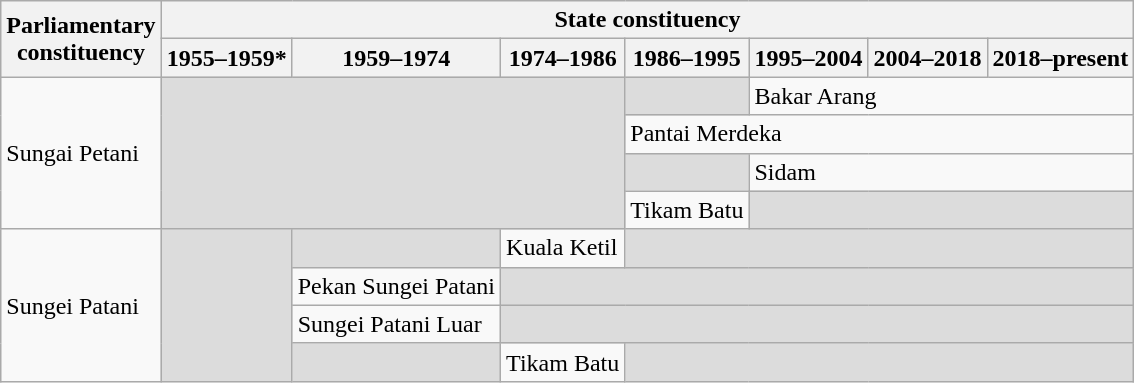<table class="wikitable">
<tr>
<th rowspan="2">Parliamentary<br>constituency</th>
<th colspan="7">State constituency</th>
</tr>
<tr>
<th>1955–1959*</th>
<th>1959–1974</th>
<th>1974–1986</th>
<th>1986–1995</th>
<th>1995–2004</th>
<th>2004–2018</th>
<th>2018–present</th>
</tr>
<tr>
<td rowspan="4">Sungai Petani</td>
<td colspan="3" rowspan="4" bgcolor="dcdcdc"></td>
<td bgcolor="dcdcdc"></td>
<td colspan="3">Bakar Arang</td>
</tr>
<tr>
<td colspan="4">Pantai Merdeka</td>
</tr>
<tr>
<td bgcolor="dcdcdc"></td>
<td colspan="3">Sidam</td>
</tr>
<tr>
<td>Tikam Batu</td>
<td colspan="3" bgcolor="dcdcdc"></td>
</tr>
<tr>
<td rowspan="4">Sungei Patani</td>
<td rowspan="4" bgcolor="dcdcdc"></td>
<td bgcolor="dcdcdc"></td>
<td>Kuala Ketil</td>
<td colspan="4" bgcolor="dcdcdc"></td>
</tr>
<tr>
<td>Pekan Sungei Patani</td>
<td colspan="5" bgcolor="dcdcdc"></td>
</tr>
<tr>
<td>Sungei Patani Luar</td>
<td colspan="5" bgcolor="dcdcdc"></td>
</tr>
<tr>
<td bgcolor="dcdcdc"></td>
<td>Tikam Batu</td>
<td colspan="4" bgcolor="dcdcdc"></td>
</tr>
</table>
